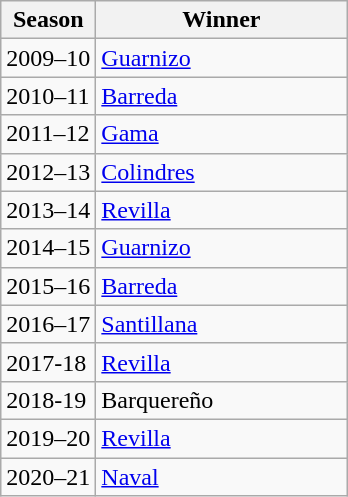<table class="wikitable">
<tr>
<th>Season</th>
<th width=160>Winner</th>
</tr>
<tr>
<td>2009–10</td>
<td><a href='#'>Guarnizo</a></td>
</tr>
<tr>
<td>2010–11</td>
<td><a href='#'>Barreda</a></td>
</tr>
<tr>
<td>2011–12</td>
<td><a href='#'>Gama</a></td>
</tr>
<tr>
<td>2012–13</td>
<td><a href='#'>Colindres</a></td>
</tr>
<tr>
<td>2013–14</td>
<td><a href='#'>Revilla</a></td>
</tr>
<tr>
<td>2014–15</td>
<td><a href='#'>Guarnizo</a></td>
</tr>
<tr>
<td>2015–16</td>
<td><a href='#'>Barreda</a></td>
</tr>
<tr>
<td>2016–17</td>
<td><a href='#'>Santillana</a></td>
</tr>
<tr>
<td>2017-18</td>
<td><a href='#'>Revilla</a></td>
</tr>
<tr>
<td>2018-19</td>
<td>Barquereño</td>
</tr>
<tr>
<td>2019–20</td>
<td><a href='#'>Revilla</a></td>
</tr>
<tr>
<td>2020–21</td>
<td><a href='#'>Naval</a></td>
</tr>
</table>
